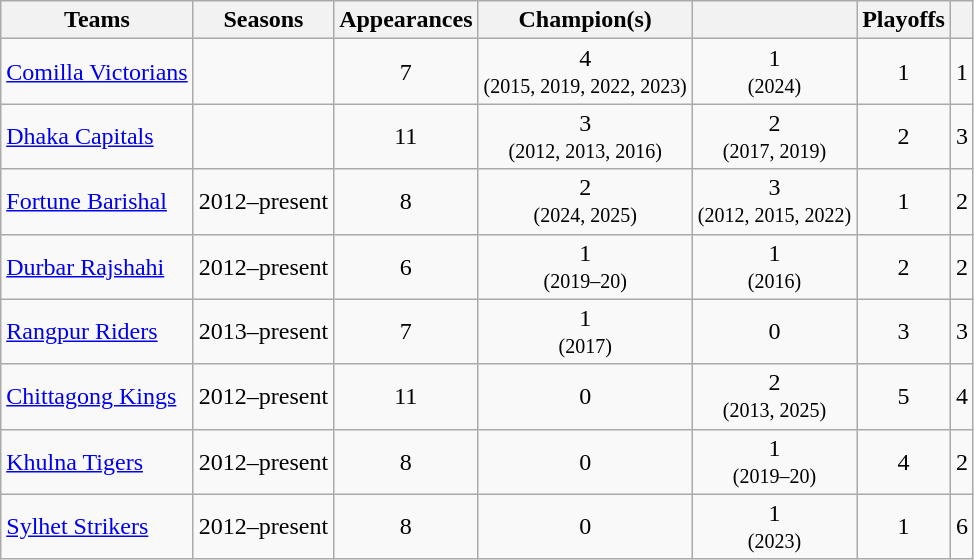<table class="wikitable" style="text-align:center;">
<tr>
<th>Teams</th>
<th>Seasons</th>
<th>Appearances</th>
<th>Champion(s)</th>
<th></th>
<th>Playoffs</th>
<th></th>
</tr>
<tr>
<td style="text-align:left"><a href='#'>Comilla Victorians</a></td>
<td></td>
<td>7</td>
<td>4<br><small>(2015, 2019, 2022, 2023)</small></td>
<td>1<br><small>(2024)</small></td>
<td>1</td>
<td>1</td>
</tr>
<tr>
<td style="text-align:left"><a href='#'>Dhaka Capitals</a></td>
<td></td>
<td>11</td>
<td>3<br><small>(2012, 2013, 2016)</small></td>
<td>2<br><small>(2017, 2019)</small></td>
<td>2</td>
<td>3</td>
</tr>
<tr>
<td style="text-align:left"><a href='#'>Fortune Barishal</a></td>
<td>2012–present</td>
<td>8</td>
<td>2<br><small>(2024, 2025)</small></td>
<td>3<br><small>(2012, 2015, 2022)</small></td>
<td>1</td>
<td>2</td>
</tr>
<tr>
<td style="text-align:left"><a href='#'>Durbar Rajshahi</a></td>
<td>2012–present</td>
<td>6</td>
<td>1<br><small>(2019–20)</small></td>
<td>1<br><small>(2016)</small></td>
<td>2</td>
<td>2</td>
</tr>
<tr>
<td style="text-align:left"><a href='#'>Rangpur Riders</a></td>
<td>2013–present</td>
<td>7</td>
<td>1<br><small>(2017)</small></td>
<td>0</td>
<td>3</td>
<td>3</td>
</tr>
<tr>
<td style="text-align:left"><a href='#'>Chittagong Kings</a></td>
<td>2012–present</td>
<td>11</td>
<td>0</td>
<td>2<br><small>(2013, 2025)</small></td>
<td>5</td>
<td>4</td>
</tr>
<tr>
<td style="text-align:left"><a href='#'>Khulna Tigers</a></td>
<td>2012–present</td>
<td>8</td>
<td>0</td>
<td>1<br><small>(2019–20)</small></td>
<td>4</td>
<td>2</td>
</tr>
<tr>
<td style="text-align:left"><a href='#'>Sylhet Strikers</a></td>
<td>2012–present</td>
<td>8</td>
<td>0</td>
<td>1<br><small>(2023)</small></td>
<td>1</td>
<td>6</td>
</tr>
</table>
